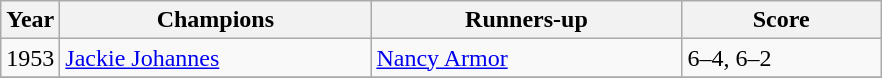<table class="wikitable">
<tr>
<th>Year</th>
<th width="200">Champions</th>
<th width="200">Runners-up</th>
<th width="125">Score</th>
</tr>
<tr>
<td>1953 </td>
<td> <a href='#'>Jackie Johannes</a></td>
<td> <a href='#'>Nancy Armor</a></td>
<td>6–4, 6–2</td>
</tr>
<tr>
</tr>
</table>
